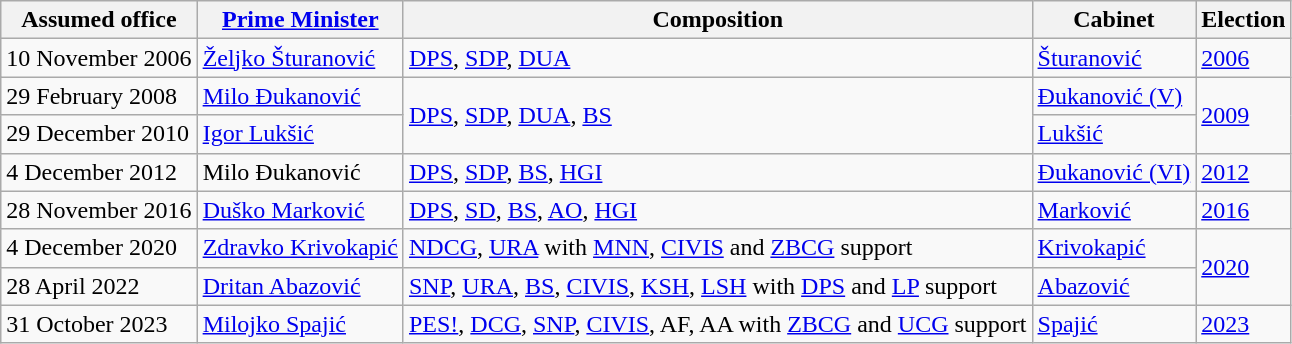<table class="wikitable">
<tr>
<th>Assumed office</th>
<th><a href='#'>Prime Minister</a></th>
<th>Composition</th>
<th>Cabinet</th>
<th>Election</th>
</tr>
<tr>
<td>10 November 2006</td>
<td><a href='#'>Željko Šturanović</a></td>
<td rowspan=2><a href='#'>DPS</a>, <a href='#'>SDP</a>, <a href='#'>DUA</a></td>
<td><a href='#'>Šturanović</a></td>
<td rowspan=2><a href='#'>2006</a></td>
</tr>
<tr>
<td rowspan=2>29 February 2008</td>
<td rowspan=2><a href='#'>Milo Đukanović</a></td>
<td rowspan=2><a href='#'>Đukanović (V)</a></td>
</tr>
<tr>
<td rowspan=2><a href='#'>DPS</a>, <a href='#'>SDP</a>, <a href='#'>DUA</a>, <a href='#'>BS</a></td>
<td rowspan=2><a href='#'>2009</a></td>
</tr>
<tr>
<td>29 December 2010</td>
<td><a href='#'>Igor Lukšić</a></td>
<td><a href='#'>Lukšić</a></td>
</tr>
<tr>
<td>4 December 2012</td>
<td>Milo Đukanović</td>
<td><a href='#'>DPS</a>, <a href='#'>SDP</a>, <a href='#'>BS</a>, <a href='#'>HGI</a></td>
<td><a href='#'>Đukanović (VI)</a></td>
<td><a href='#'>2012</a></td>
</tr>
<tr>
<td>28 November 2016</td>
<td><a href='#'>Duško Marković</a></td>
<td><a href='#'>DPS</a>, <a href='#'>SD</a>, <a href='#'>BS</a>, <a href='#'>AO</a>, <a href='#'>HGI</a></td>
<td><a href='#'>Marković</a></td>
<td><a href='#'>2016</a></td>
</tr>
<tr>
<td>4 December 2020</td>
<td><a href='#'>Zdravko Krivokapić</a></td>
<td><a href='#'>NDCG</a>, <a href='#'>URA</a> with <a href='#'>MNN</a>, <a href='#'>CIVIS</a> and <a href='#'>ZBCG</a> support</td>
<td><a href='#'>Krivokapić</a></td>
<td rowspan=2><a href='#'>2020</a></td>
</tr>
<tr>
<td>28 April 2022</td>
<td><a href='#'>Dritan Abazović</a></td>
<td><a href='#'>SNP</a>, <a href='#'>URA</a>, <a href='#'>BS</a>, <a href='#'>CIVIS</a>, <a href='#'>KSH</a>, <a href='#'>LSH</a> with <a href='#'>DPS</a> and <a href='#'>LP</a> support</td>
<td><a href='#'>Abazović</a></td>
</tr>
<tr>
<td>31 October 2023</td>
<td><a href='#'>Milojko Spajić</a></td>
<td><a href='#'>PES!</a>, <a href='#'>DCG</a>, <a href='#'>SNP</a>, <a href='#'>CIVIS</a>, AF, AA  with <a href='#'>ZBCG</a> and <a href='#'>UCG</a> support</td>
<td><a href='#'>Spajić</a></td>
<td rowspan=2><a href='#'>2023</a></td>
</tr>
</table>
